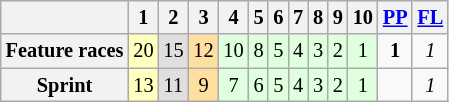<table class="wikitable" style="font-size: 85%;">
<tr>
<th></th>
<th>1</th>
<th>2</th>
<th>3</th>
<th>4</th>
<th>5</th>
<th>6</th>
<th>7</th>
<th>8</th>
<th>9</th>
<th>10</th>
<th><a href='#'>PP</a></th>
<th><a href='#'>FL</a></th>
</tr>
<tr align="center">
<th>Feature races</th>
<td style="background:#FFFFBF;">20</td>
<td style="background:#DFDFDF;">15</td>
<td style="background:#FFDF9F;">12</td>
<td style="background:#DFFFDF;">10</td>
<td style="background:#DFFFDF;">8</td>
<td style="background:#DFFFDF;">5</td>
<td style="background:#DFFFDF;">4</td>
<td style="background:#DFFFDF;">3</td>
<td style="background:#DFFFDF;">2</td>
<td style="background:#DFFFDF;">1</td>
<td><strong>1</strong></td>
<td><em>1</em></td>
</tr>
<tr align="center">
<th>Sprint</th>
<td style="background:#FFFFBF;">13</td>
<td style="background:#DFDFDF;">11</td>
<td style="background:#FFDF9F;">9</td>
<td style="background:#DFFFDF;">7</td>
<td style="background:#DFFFDF;">6</td>
<td style="background:#DFFFDF;">5</td>
<td style="background:#DFFFDF;">4</td>
<td style="background:#DFFFDF;">3</td>
<td style="background:#DFFFDF;">2</td>
<td style="background:#DFFFDF;">1</td>
<td></td>
<td><em>1</em></td>
</tr>
</table>
